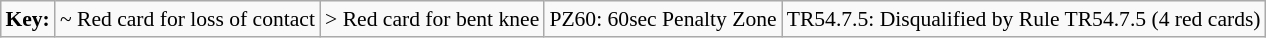<table class="wikitable" style="margin:0.5em auto; font-size:90%; position:relative;">
<tr>
<td><strong>Key:</strong></td>
<td>~ Red card for loss of contact</td>
<td>> Red card for bent knee</td>
<td>PZ60: 60sec Penalty Zone</td>
<td>TR54.7.5: Disqualified by Rule TR54.7.5 (4 red cards)</td>
</tr>
</table>
